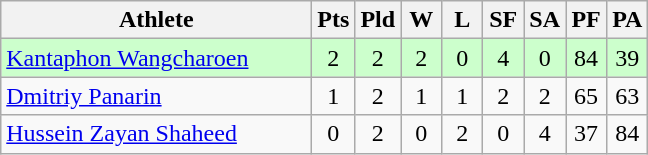<table class=wikitable style="text-align:center">
<tr>
<th width="200">Athlete</th>
<th width="20">Pts</th>
<th width="20">Pld</th>
<th width="20">W</th>
<th width="20">L</th>
<th width="20">SF</th>
<th width="20">SA</th>
<th width="20">PF</th>
<th width="20">PA</th>
</tr>
<tr bgcolor="#ccffcc">
<td style="text-align:left"> <a href='#'>Kantaphon Wangcharoen</a></td>
<td>2</td>
<td>2</td>
<td>2</td>
<td>0</td>
<td>4</td>
<td>0</td>
<td>84</td>
<td>39</td>
</tr>
<tr>
<td style="text-align:left"> <a href='#'>Dmitriy Panarin</a></td>
<td>1</td>
<td>2</td>
<td>1</td>
<td>1</td>
<td>2</td>
<td>2</td>
<td>65</td>
<td>63</td>
</tr>
<tr>
<td style="text-align:left"> <a href='#'>Hussein Zayan Shaheed</a></td>
<td>0</td>
<td>2</td>
<td>0</td>
<td>2</td>
<td>0</td>
<td>4</td>
<td>37</td>
<td>84</td>
</tr>
</table>
